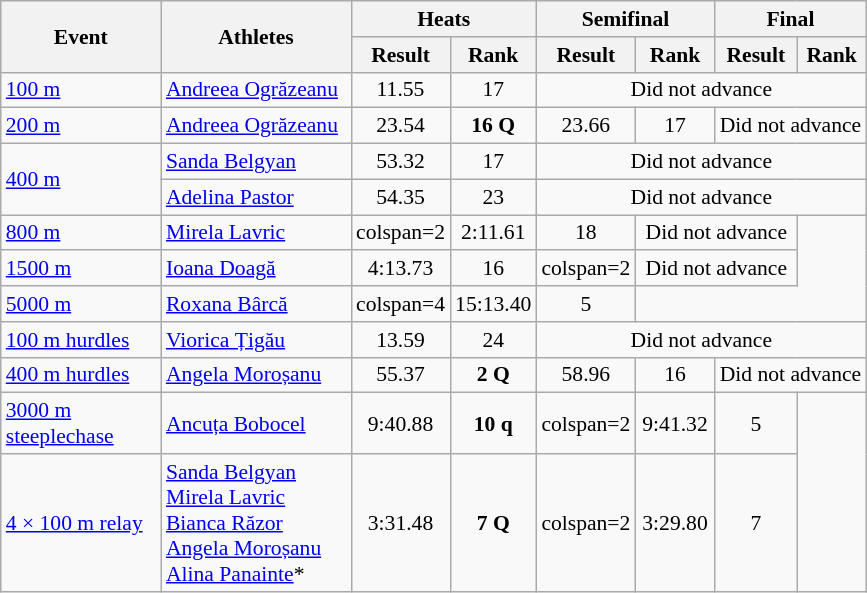<table class="wikitable" border="1" style="font-size:90%">
<tr>
<th rowspan="2" width=100>Event</th>
<th rowspan="2" width=120>Athletes</th>
<th colspan="2">Heats</th>
<th colspan="2">Semifinal</th>
<th colspan="2">Final</th>
</tr>
<tr>
<th>Result</th>
<th>Rank</th>
<th>Result</th>
<th>Rank</th>
<th>Result</th>
<th>Rank</th>
</tr>
<tr>
<td><a href='#'>100 m</a></td>
<td><a href='#'>Andreea Ogrăzeanu</a></td>
<td align=center>11.55</td>
<td align=center>17</td>
<td colspan="4" align=center>Did not advance</td>
</tr>
<tr>
<td><a href='#'>200 m</a></td>
<td><a href='#'>Andreea Ogrăzeanu</a></td>
<td align=center>23.54</td>
<td align=center><strong>16 Q</strong></td>
<td align=center>23.66</td>
<td align=center>17</td>
<td colspan="2" align=center>Did not advance</td>
</tr>
<tr>
<td rowspan="2"><a href='#'>400 m</a></td>
<td><a href='#'>Sanda Belgyan</a></td>
<td align=center>53.32</td>
<td align=center>17</td>
<td colspan="4" align=center>Did not advance</td>
</tr>
<tr>
<td><a href='#'>Adelina Pastor</a></td>
<td align=center>54.35</td>
<td align=center>23</td>
<td colspan="4" align=center>Did not advance</td>
</tr>
<tr>
<td><a href='#'>800 m</a></td>
<td><a href='#'>Mirela Lavric</a></td>
<td>colspan=2 </td>
<td align=center>2:11.61</td>
<td align=center>18</td>
<td colspan="2" align=center>Did not advance</td>
</tr>
<tr>
<td><a href='#'>1500 m</a></td>
<td><a href='#'>Ioana Doagă</a></td>
<td align=center>4:13.73</td>
<td align=center>16</td>
<td>colspan=2 </td>
<td colspan="2" align=center>Did not advance</td>
</tr>
<tr>
<td><a href='#'>5000 m</a></td>
<td><a href='#'>Roxana Bârcă</a></td>
<td>colspan=4 </td>
<td align=center>15:13.40</td>
<td align=center>5</td>
</tr>
<tr>
<td><a href='#'>100 m hurdles</a></td>
<td><a href='#'>Viorica Țigău</a></td>
<td align=center>13.59</td>
<td align=center>24</td>
<td colspan="4" align=center>Did not advance</td>
</tr>
<tr>
<td><a href='#'>400 m hurdles</a></td>
<td><a href='#'>Angela Moroșanu</a></td>
<td align=center>55.37</td>
<td align=center><strong>2 Q</strong></td>
<td align=center>58.96</td>
<td align=center>16</td>
<td colspan="2" align=center>Did not advance</td>
</tr>
<tr>
<td><a href='#'>3000 m steeplechase</a></td>
<td><a href='#'>Ancuța Bobocel</a></td>
<td align=center>9:40.88</td>
<td align=center><strong>10 q</strong></td>
<td>colspan=2 </td>
<td align=center>9:41.32</td>
<td align=center>5</td>
</tr>
<tr>
<td><a href='#'>4 × 100 m relay</a></td>
<td><a href='#'>Sanda Belgyan</a><br><a href='#'>Mirela Lavric </a><br><a href='#'>Bianca Răzor</a><br><a href='#'>Angela Moroșanu</a><br><a href='#'>Alina Panainte</a>*</td>
<td align=center>3:31.48</td>
<td align=center><strong>7 Q</strong></td>
<td>colspan=2 </td>
<td align=center>3:29.80</td>
<td align=center>7</td>
</tr>
</table>
